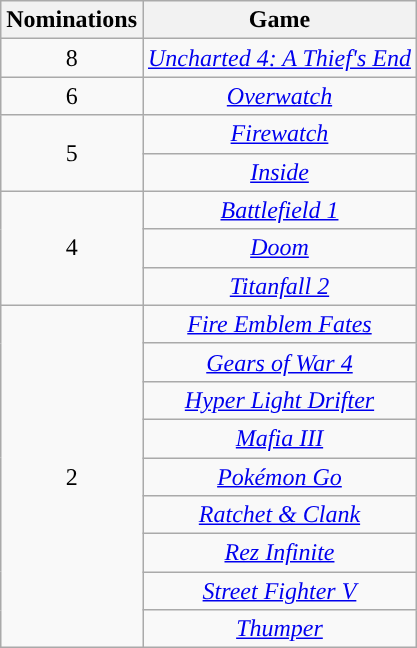<table class="wikitable" rowspan="2" style="text-align:center;">
<tr>
<th scope="col" style="width:55px;">Nominations</th>
<th scope="col" style="text-align:center;">Game</th>
</tr>
<tr>
<td style="text-align:center">8</td>
<td><em><a href='#'>Uncharted 4: A Thief's End</a></em></td>
</tr>
<tr>
<td style="text-align:center">6</td>
<td><em><a href='#'>Overwatch</a></em></td>
</tr>
<tr>
<td rowspan=2 style="text-align:center">5</td>
<td><em><a href='#'>Firewatch</a></em></td>
</tr>
<tr>
<td><em><a href='#'>Inside</a></em></td>
</tr>
<tr>
<td rowspan=3 style="text-align:center">4</td>
<td><em><a href='#'>Battlefield 1</a></em></td>
</tr>
<tr>
<td><em><a href='#'>Doom</a></em></td>
</tr>
<tr>
<td><em><a href='#'>Titanfall 2</a></em></td>
</tr>
<tr>
<td rowspan=9 style="text-align:center">2</td>
<td><em><a href='#'>Fire Emblem Fates</a></em></td>
</tr>
<tr>
<td><em><a href='#'>Gears of War 4</a></em></td>
</tr>
<tr>
<td><em><a href='#'>Hyper Light Drifter</a></em></td>
</tr>
<tr>
<td><em><a href='#'>Mafia III</a></em></td>
</tr>
<tr>
<td><em><a href='#'>Pokémon Go</a></em></td>
</tr>
<tr>
<td><em><a href='#'>Ratchet & Clank</a></em></td>
</tr>
<tr>
<td><em><a href='#'>Rez Infinite</a></em></td>
</tr>
<tr>
<td><em><a href='#'>Street Fighter V</a></em></td>
</tr>
<tr>
<td><em><a href='#'>Thumper</a></em></td>
</tr>
</table>
